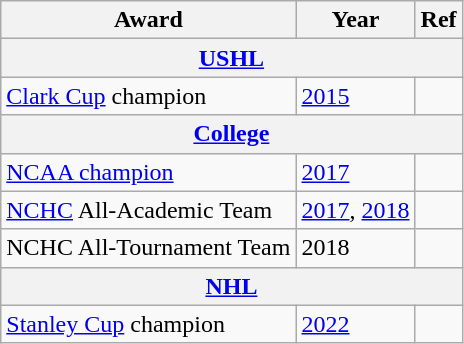<table class="wikitable">
<tr>
<th>Award</th>
<th>Year</th>
<th>Ref</th>
</tr>
<tr>
<th colspan="3"><a href='#'>USHL</a></th>
</tr>
<tr>
<td><a href='#'>Clark Cup</a> champion</td>
<td><a href='#'>2015</a></td>
<td></td>
</tr>
<tr>
<th colspan="3"><a href='#'>College</a></th>
</tr>
<tr>
<td><a href='#'>NCAA champion</a></td>
<td><a href='#'>2017</a></td>
<td></td>
</tr>
<tr>
<td><a href='#'>NCHC</a> All-Academic Team</td>
<td><a href='#'>2017</a>, <a href='#'>2018</a></td>
<td></td>
</tr>
<tr>
<td>NCHC All-Tournament Team</td>
<td>2018</td>
<td></td>
</tr>
<tr>
<th colspan="3"><a href='#'>NHL</a></th>
</tr>
<tr>
<td><a href='#'>Stanley Cup</a> champion</td>
<td><a href='#'>2022</a></td>
<td></td>
</tr>
</table>
